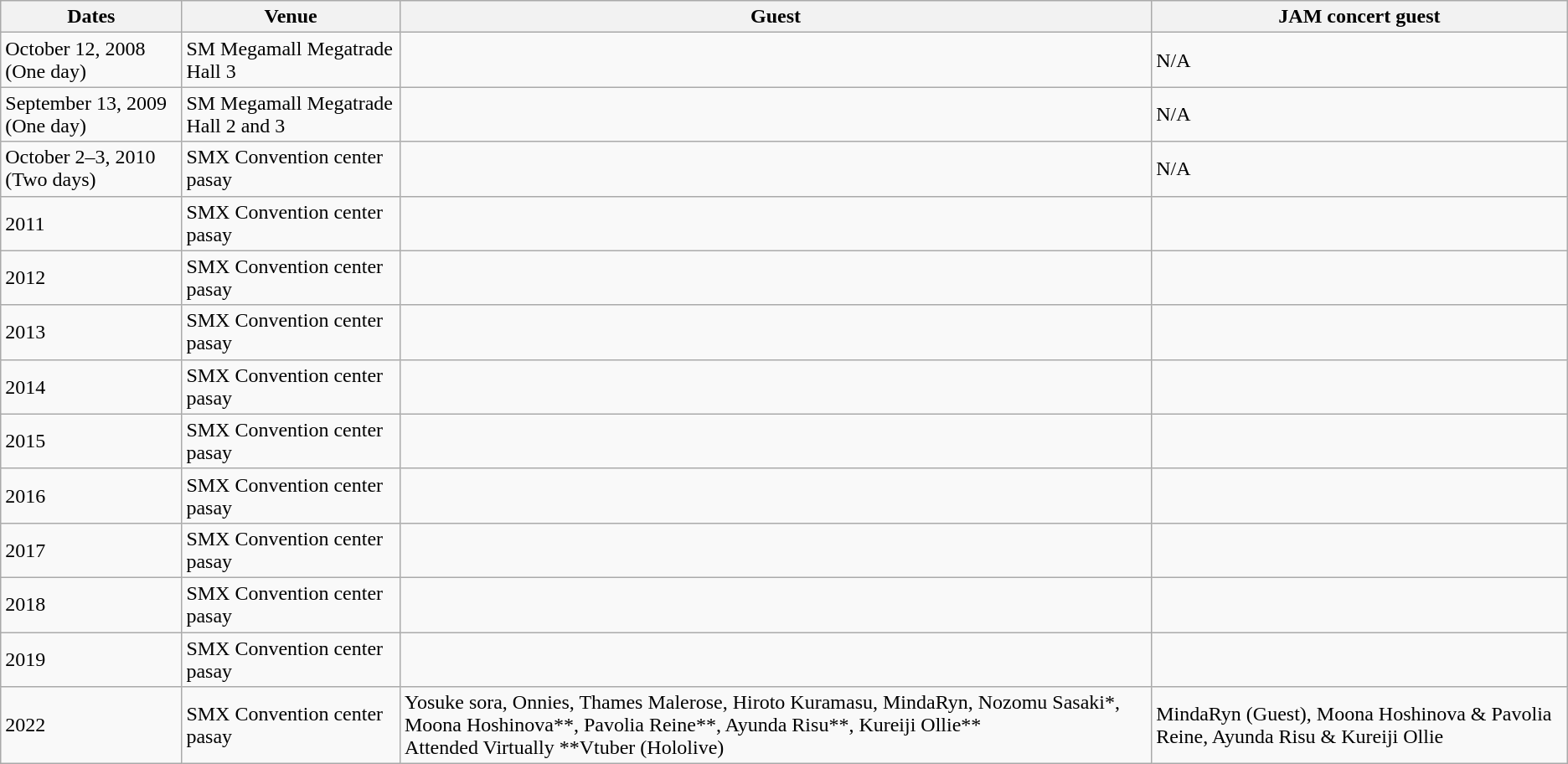<table class="wikitable">
<tr>
<th>Dates</th>
<th>Venue</th>
<th>Guest</th>
<th>JAM concert guest</th>
</tr>
<tr>
<td>October 12, 2008 (One day)</td>
<td>SM Megamall Megatrade Hall 3</td>
<td></td>
<td>N/A</td>
</tr>
<tr>
<td>September 13, 2009 (One day)</td>
<td>SM Megamall Megatrade Hall 2 and 3</td>
<td></td>
<td>N/A</td>
</tr>
<tr>
<td>October 2–3, 2010 (Two days)</td>
<td>SMX Convention center pasay</td>
<td></td>
<td>N/A</td>
</tr>
<tr>
<td>2011</td>
<td>SMX Convention center pasay</td>
<td></td>
<td></td>
</tr>
<tr>
<td>2012</td>
<td>SMX Convention center pasay</td>
<td></td>
<td></td>
</tr>
<tr>
<td>2013</td>
<td>SMX Convention center pasay</td>
<td></td>
<td></td>
</tr>
<tr>
<td>2014</td>
<td>SMX Convention center pasay</td>
<td></td>
<td></td>
</tr>
<tr>
<td>2015</td>
<td>SMX Convention center pasay</td>
<td></td>
<td></td>
</tr>
<tr>
<td>2016</td>
<td>SMX Convention center pasay</td>
<td></td>
<td></td>
</tr>
<tr>
<td>2017</td>
<td>SMX Convention center pasay</td>
<td></td>
<td></td>
</tr>
<tr>
<td>2018</td>
<td>SMX Convention center pasay</td>
<td></td>
<td></td>
</tr>
<tr>
<td>2019</td>
<td>SMX Convention center pasay</td>
<td></td>
<td></td>
</tr>
<tr>
<td>2022</td>
<td>SMX Convention center pasay</td>
<td>Yosuke sora, Onnies, Thames Malerose, Hiroto Kuramasu, MindaRyn, Nozomu Sasaki*,  Moona Hoshinova**, Pavolia Reine**, Ayunda Risu**, Kureiji Ollie**<br>Attended Virtually **Vtuber (Hololive)</td>
<td>MindaRyn (Guest), Moona Hoshinova & Pavolia Reine, Ayunda Risu & Kureiji Ollie</td>
</tr>
</table>
